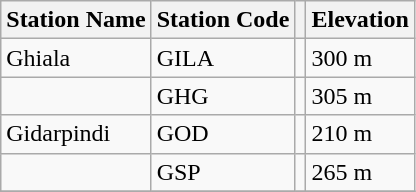<table class="wikitable sortable">
<tr>
<th>Station Name</th>
<th>Station Code</th>
<th></th>
<th>Elevation</th>
</tr>
<tr>
<td>Ghiala</td>
<td>GILA</td>
<td></td>
<td>300 m</td>
</tr>
<tr>
<td></td>
<td>GHG</td>
<td></td>
<td>305 m</td>
</tr>
<tr>
<td>Gidarpindi</td>
<td>GOD</td>
<td></td>
<td>210 m</td>
</tr>
<tr>
<td></td>
<td>GSP</td>
<td></td>
<td>265 m</td>
</tr>
<tr>
</tr>
</table>
